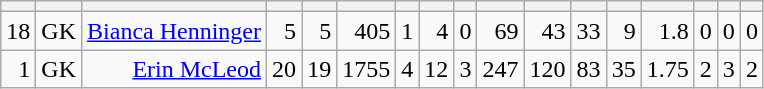<table class="wikitable sortable" style="text-align:right;">
<tr>
<th></th>
<th></th>
<th></th>
<th></th>
<th></th>
<th></th>
<th></th>
<th></th>
<th></th>
<th></th>
<th></th>
<th></th>
<th></th>
<th></th>
<th></th>
<th></th>
<th></th>
</tr>
<tr>
<td>18</td>
<td>GK</td>
<td><a href='#'>Bianca Henninger</a></td>
<td>5</td>
<td>5</td>
<td>405</td>
<td>1</td>
<td>4</td>
<td>0</td>
<td>69</td>
<td>43</td>
<td>33</td>
<td>9</td>
<td>1.8</td>
<td>0</td>
<td>0</td>
<td>0</td>
</tr>
<tr>
<td>1</td>
<td>GK</td>
<td><a href='#'>Erin McLeod</a></td>
<td>20</td>
<td>19</td>
<td>1755</td>
<td>4</td>
<td>12</td>
<td>3</td>
<td>247</td>
<td>120</td>
<td>83</td>
<td>35</td>
<td>1.75</td>
<td>2</td>
<td>3</td>
<td>2</td>
</tr>
</table>
